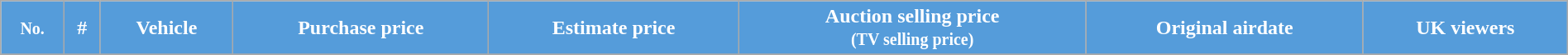<table class="wikitable plainrowheaders" style="width: 100%; margin-right: 0;">
<tr style="color:white">
<th style="background:#559CDA;"><small>No.</small></th>
<th style="background:#559CDA;">#</th>
<th style="background:#559CDA;">Vehicle</th>
<th style="background:#559CDA;">Purchase price</th>
<th style="background:#559CDA;">Estimate price</th>
<th style="background:#559CDA;">Auction selling price<br><small>(TV selling price)</small></th>
<th style="background:#559CDA;">Original airdate</th>
<th style="background:#559CDA;">UK viewers</th>
</tr>
<tr>
</tr>
</table>
